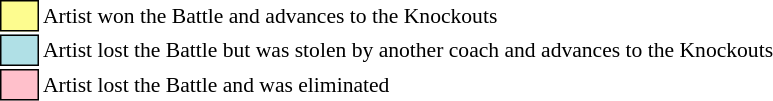<table class="toccolours" style="font-size: 90%; white-space: nowrap;">
<tr>
<td style="background:#fdfc8f; border:1px solid black;">      </td>
<td>Artist won the Battle and advances to the Knockouts</td>
</tr>
<tr>
<td style="background:#b0e0e6; border:1px solid black;">      </td>
<td>Artist lost the Battle but was stolen by another coach and advances to the Knockouts</td>
</tr>
<tr>
<td style="background:pink; border:1px solid black;">      </td>
<td>Artist lost the Battle and was eliminated</td>
</tr>
</table>
